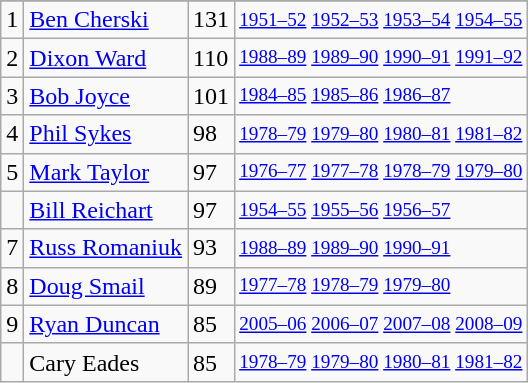<table class="wikitable">
<tr>
</tr>
<tr>
<td>1</td>
<td><a href='#'>Ben Cherski</a></td>
<td>131</td>
<td style="font-size:80%;"><a href='#'>1951–52</a> <a href='#'>1952–53</a> <a href='#'>1953–54</a> <a href='#'>1954–55</a></td>
</tr>
<tr>
<td>2</td>
<td><a href='#'>Dixon Ward</a></td>
<td>110</td>
<td style="font-size:80%;"><a href='#'>1988–89</a> <a href='#'>1989–90</a> <a href='#'>1990–91</a> <a href='#'>1991–92</a></td>
</tr>
<tr>
<td>3</td>
<td><a href='#'>Bob Joyce</a></td>
<td>101</td>
<td style="font-size:80%;"><a href='#'>1984–85</a> <a href='#'>1985–86</a> <a href='#'>1986–87</a></td>
</tr>
<tr>
<td>4</td>
<td><a href='#'>Phil Sykes</a></td>
<td>98</td>
<td style="font-size:80%;"><a href='#'>1978–79</a> <a href='#'>1979–80</a> <a href='#'>1980–81</a> <a href='#'>1981–82</a></td>
</tr>
<tr>
<td>5</td>
<td><a href='#'>Mark Taylor</a></td>
<td>97</td>
<td style="font-size:80%;"><a href='#'>1976–77</a> <a href='#'>1977–78</a> <a href='#'>1978–79</a> <a href='#'>1979–80</a></td>
</tr>
<tr>
<td></td>
<td><a href='#'>Bill Reichart</a></td>
<td>97</td>
<td style="font-size:80%;"><a href='#'>1954–55</a> <a href='#'>1955–56</a> <a href='#'>1956–57</a></td>
</tr>
<tr>
<td>7</td>
<td><a href='#'>Russ Romaniuk</a></td>
<td>93</td>
<td style="font-size:80%;"><a href='#'>1988–89</a> <a href='#'>1989–90</a> <a href='#'>1990–91</a></td>
</tr>
<tr>
<td>8</td>
<td><a href='#'>Doug Smail</a></td>
<td>89</td>
<td style="font-size:80%;"><a href='#'>1977–78</a> <a href='#'>1978–79</a> <a href='#'>1979–80</a></td>
</tr>
<tr>
<td>9</td>
<td><a href='#'>Ryan Duncan</a></td>
<td>85</td>
<td style="font-size:80%;"><a href='#'>2005–06</a> <a href='#'>2006–07</a> <a href='#'>2007–08</a> <a href='#'>2008–09</a></td>
</tr>
<tr>
<td></td>
<td>Cary Eades</td>
<td>85</td>
<td style="font-size:80%;"><a href='#'>1978–79</a> <a href='#'>1979–80</a> <a href='#'>1980–81</a> <a href='#'>1981–82</a></td>
</tr>
</table>
